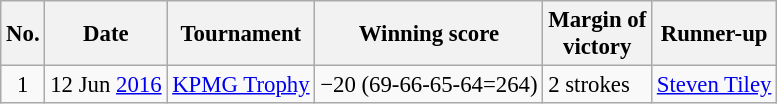<table class="wikitable" style="font-size:95%;">
<tr>
<th>No.</th>
<th>Date</th>
<th>Tournament</th>
<th>Winning score</th>
<th>Margin of<br>victory</th>
<th>Runner-up</th>
</tr>
<tr>
<td align=center>1</td>
<td align=right>12 Jun <a href='#'>2016</a></td>
<td><a href='#'>KPMG Trophy</a></td>
<td>−20 (69-66-65-64=264)</td>
<td>2 strokes</td>
<td> <a href='#'>Steven Tiley</a></td>
</tr>
</table>
